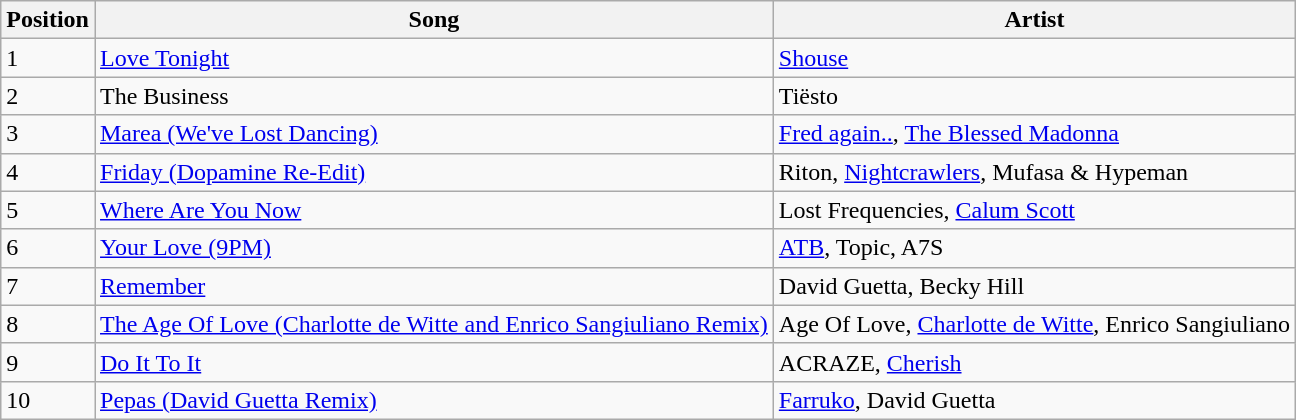<table class="wikitable sortable mw-collapsible mw-collapsed">
<tr>
<th>Position</th>
<th>Song</th>
<th>Artist</th>
</tr>
<tr>
<td>1</td>
<td><a href='#'>Love Tonight</a></td>
<td><a href='#'>Shouse</a></td>
</tr>
<tr>
<td>2</td>
<td>The Business</td>
<td>Tiësto</td>
</tr>
<tr>
<td>3</td>
<td><a href='#'>Marea (We've Lost Dancing)</a></td>
<td><a href='#'>Fred again..</a>, <a href='#'>The Blessed Madonna</a></td>
</tr>
<tr>
<td>4</td>
<td><a href='#'>Friday (Dopamine Re-Edit)</a></td>
<td>Riton, <a href='#'>Nightcrawlers</a>, Mufasa & Hypeman</td>
</tr>
<tr>
<td>5</td>
<td><a href='#'>Where Are You Now</a></td>
<td>Lost Frequencies, <a href='#'>Calum Scott</a></td>
</tr>
<tr>
<td>6</td>
<td><a href='#'>Your Love (9PM)</a></td>
<td><a href='#'>ATB</a>, Topic, A7S</td>
</tr>
<tr>
<td>7</td>
<td><a href='#'>Remember</a></td>
<td>David Guetta, Becky Hill</td>
</tr>
<tr>
<td>8</td>
<td><a href='#'>The Age Of Love (Charlotte de Witte and Enrico Sangiuliano Remix)</a></td>
<td>Age Of Love, <a href='#'>Charlotte de Witte</a>, Enrico Sangiuliano</td>
</tr>
<tr>
<td>9</td>
<td><a href='#'>Do It To It</a></td>
<td>ACRAZE, <a href='#'>Cherish</a></td>
</tr>
<tr>
<td>10</td>
<td><a href='#'>Pepas (David Guetta Remix)</a></td>
<td><a href='#'>Farruko</a>, David Guetta</td>
</tr>
</table>
